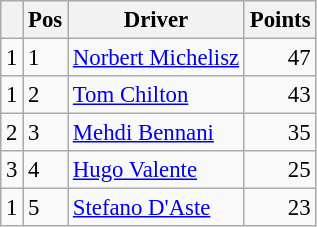<table class="wikitable" style="font-size: 95%;">
<tr>
<th></th>
<th>Pos</th>
<th>Driver</th>
<th>Points</th>
</tr>
<tr>
<td align="left"> 1</td>
<td>1</td>
<td> <a href='#'>Norbert Michelisz</a></td>
<td align="right">47</td>
</tr>
<tr>
<td align="left"> 1</td>
<td>2</td>
<td> <a href='#'>Tom Chilton</a></td>
<td align="right">43</td>
</tr>
<tr>
<td align="left"> 2</td>
<td>3</td>
<td> <a href='#'>Mehdi Bennani</a></td>
<td align="right">35</td>
</tr>
<tr>
<td align="left"> 3</td>
<td>4</td>
<td> <a href='#'>Hugo Valente</a></td>
<td align="right">25</td>
</tr>
<tr>
<td align="left"> 1</td>
<td>5</td>
<td> <a href='#'>Stefano D'Aste</a></td>
<td align="right">23</td>
</tr>
</table>
